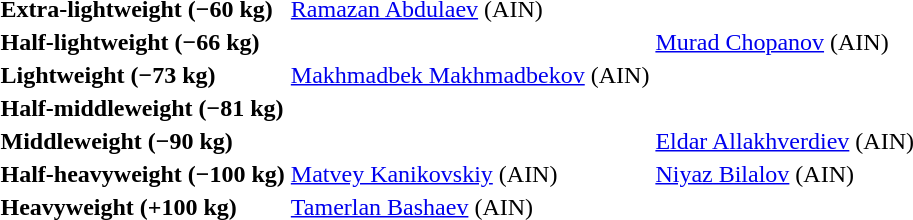<table>
<tr>
<th rowspan=2 style="text-align:left;">Extra-lightweight (−60 kg)</th>
<td rowspan=2> <a href='#'>Ramazan Abdulaev</a> <span>(<abbr>AIN</abbr>)</span></td>
<td rowspan=2></td>
<td></td>
</tr>
<tr>
<td></td>
</tr>
<tr>
<th rowspan=2 style="text-align:left;">Half-lightweight (−66 kg)</th>
<td rowspan=2></td>
<td rowspan=2> <a href='#'>Murad Chopanov</a> <span>(<abbr>AIN</abbr>)</span></td>
<td></td>
</tr>
<tr>
<td></td>
</tr>
<tr>
<th rowspan=2 style="text-align:left;">Lightweight (−73 kg)</th>
<td rowspan=2> <a href='#'>Makhmadbek Makhmadbekov</a> <span>(<abbr>AIN</abbr>)</span></td>
<td rowspan=2></td>
<td></td>
</tr>
<tr>
<td></td>
</tr>
<tr>
<th rowspan=2 style="text-align:left;">Half-middleweight (−81 kg)</th>
<td rowspan=2></td>
<td rowspan=2></td>
<td></td>
</tr>
<tr>
<td></td>
</tr>
<tr>
<th rowspan=2 style="text-align:left;">Middleweight (−90 kg)</th>
<td rowspan=2></td>
<td rowspan=2> <a href='#'>Eldar Allakhverdiev</a> <span>(<abbr>AIN</abbr>)</span></td>
<td></td>
</tr>
<tr>
<td></td>
</tr>
<tr>
<th rowspan=2 style="text-align:left;">Half-heavyweight (−100 kg)</th>
<td rowspan=2> <a href='#'>Matvey Kanikovskiy</a> <span>(<abbr>AIN</abbr>)</span></td>
<td rowspan=2> <a href='#'>Niyaz Bilalov</a> <span>(<abbr>AIN</abbr>)</span></td>
<td></td>
</tr>
<tr>
<td></td>
</tr>
<tr>
<th rowspan=2 style="text-align:left;">Heavyweight (+100 kg)</th>
<td rowspan=2> <a href='#'>Tamerlan Bashaev</a> <span>(<abbr>AIN</abbr>)</span></td>
<td rowspan=2></td>
<td></td>
</tr>
<tr>
<td></td>
</tr>
</table>
